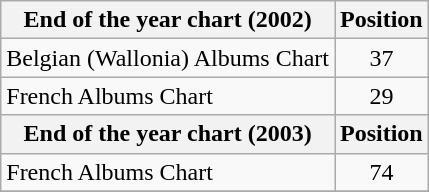<table class="wikitable sortable">
<tr>
<th align="left">End of the year chart (2002)</th>
<th align="center">Position</th>
</tr>
<tr>
<td align="left">Belgian (Wallonia) Albums Chart</td>
<td align="center">37</td>
</tr>
<tr>
<td align="left">French Albums Chart</td>
<td align="center">29</td>
</tr>
<tr>
<th align="left">End of the year chart (2003)</th>
<th align="center">Position</th>
</tr>
<tr>
<td align="left">French Albums Chart</td>
<td align="center">74</td>
</tr>
<tr>
</tr>
</table>
